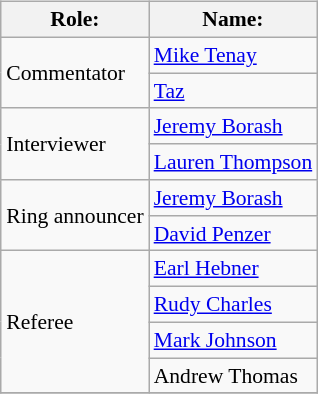<table class=wikitable style="font-size:90%; margin: 0.5em 0 0.5em 1em; float: right; clear: right;">
<tr>
<th>Role:</th>
<th>Name:</th>
</tr>
<tr>
<td rowspan="2">Commentator</td>
<td><a href='#'>Mike Tenay</a></td>
</tr>
<tr>
<td><a href='#'>Taz</a></td>
</tr>
<tr>
<td rowspan="2">Interviewer</td>
<td><a href='#'>Jeremy Borash</a></td>
</tr>
<tr>
<td><a href='#'>Lauren Thompson</a></td>
</tr>
<tr>
<td rowspan="2">Ring announcer</td>
<td><a href='#'>Jeremy Borash</a></td>
</tr>
<tr>
<td><a href='#'>David Penzer</a></td>
</tr>
<tr>
<td rowspan="4">Referee</td>
<td><a href='#'>Earl Hebner</a></td>
</tr>
<tr>
<td><a href='#'>Rudy Charles</a></td>
</tr>
<tr>
<td><a href='#'>Mark Johnson</a></td>
</tr>
<tr>
<td>Andrew Thomas</td>
</tr>
<tr>
</tr>
</table>
